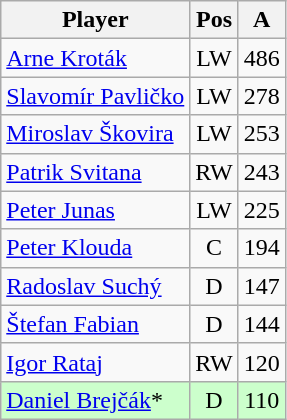<table class="wikitable" style="text-align:center;">
<tr>
<th>Player</th>
<th>Pos</th>
<th>A</th>
</tr>
<tr>
<td style="text-align:left;"><a href='#'>Arne Kroták</a></td>
<td>LW</td>
<td>486</td>
</tr>
<tr>
<td style="text-align:left;"><a href='#'>Slavomír Pavličko</a></td>
<td>LW</td>
<td>278</td>
</tr>
<tr>
<td style="text-align:left;"><a href='#'>Miroslav Škovira</a></td>
<td>LW</td>
<td>253</td>
</tr>
<tr style="background;">
<td style="text-align:left;"><a href='#'>Patrik Svitana</a></td>
<td>RW</td>
<td>243</td>
</tr>
<tr>
<td style="text-align:left;"><a href='#'>Peter Junas</a></td>
<td>LW</td>
<td>225</td>
</tr>
<tr>
<td style="text-align:left;"><a href='#'>Peter Klouda</a></td>
<td>C</td>
<td>194</td>
</tr>
<tr>
<td style="text-align:left;"><a href='#'>Radoslav Suchý</a></td>
<td>D</td>
<td>147</td>
</tr>
<tr>
<td style="text-align:left;"><a href='#'>Štefan Fabian</a></td>
<td>D</td>
<td>144</td>
</tr>
<tr>
<td style="text-align:left;"><a href='#'>Igor Rataj</a></td>
<td>RW</td>
<td>120</td>
</tr>
<tr style="background:#cfc;">
<td style="text-align:left;"><a href='#'>Daniel Brejčák</a>*</td>
<td>D</td>
<td>110</td>
</tr>
</table>
